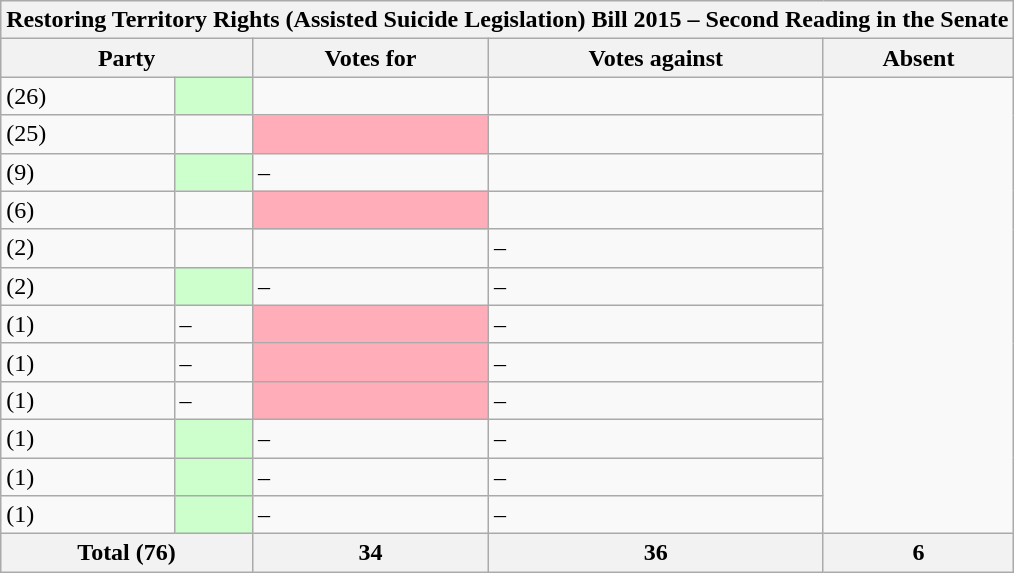<table class="wikitable mw-collapsible mw-collapsed">
<tr>
<th colspan="5">Restoring Territory Rights (Assisted Suicide Legislation) Bill 2015 – Second Reading in the Senate</th>
</tr>
<tr>
<th colspan="2">Party</th>
<th>Votes for</th>
<th>Votes against</th>
<th>Absent</th>
</tr>
<tr>
<td> (26)</td>
<td style="background-color:#CCFFCC;"></td>
<td></td>
<td></td>
</tr>
<tr>
<td> (25)</td>
<td></td>
<td style="background-color:#FFAEB9;"></td>
<td></td>
</tr>
<tr>
<td> (9)</td>
<td style="background-color:#CCFFCC;"></td>
<td>–</td>
<td></td>
</tr>
<tr>
<td> (6)</td>
<td></td>
<td style="background-color:#FFAEB9;"></td>
<td></td>
</tr>
<tr>
<td> (2)</td>
<td></td>
<td></td>
<td>–</td>
</tr>
<tr>
<td> (2)</td>
<td style="background-color:#CCFFCC;"></td>
<td>–</td>
<td>–</td>
</tr>
<tr>
<td> (1)</td>
<td>–</td>
<td style="background-color:#FFAEB9;"></td>
<td>–</td>
</tr>
<tr>
<td> (1)</td>
<td>–</td>
<td style="background-color:#FFAEB9;"></td>
<td>–</td>
</tr>
<tr>
<td> (1)</td>
<td>–</td>
<td style="background-color:#FFAEB9;"></td>
<td>–</td>
</tr>
<tr>
<td> (1)</td>
<td style="background-color:#CCFFCC;"></td>
<td>–</td>
<td>–</td>
</tr>
<tr>
<td> (1)</td>
<td style="background-color:#CCFFCC;"></td>
<td>–</td>
<td>–</td>
</tr>
<tr>
<td> (1)</td>
<td style="background-color:#CCFFCC;"></td>
<td>–</td>
<td>–</td>
</tr>
<tr>
<th colspan=2>Total (76)</th>
<th>34</th>
<th>36</th>
<th>6</th>
</tr>
</table>
